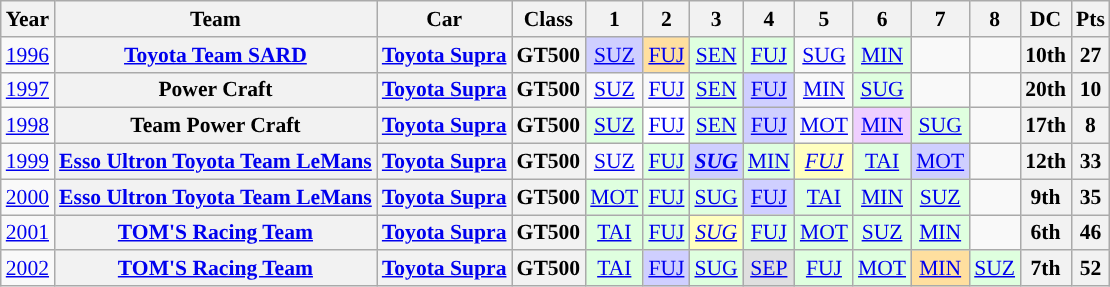<table class="wikitable" style="text-align:center; font-size:90%">
<tr>
<th>Year</th>
<th>Team</th>
<th>Car</th>
<th>Class</th>
<th>1</th>
<th>2</th>
<th>3</th>
<th>4</th>
<th>5</th>
<th>6</th>
<th>7</th>
<th>8</th>
<th>DC</th>
<th>Pts</th>
</tr>
<tr>
<td><a href='#'>1996</a></td>
<th><a href='#'>Toyota Team SARD</a></th>
<th><a href='#'>Toyota Supra</a></th>
<th>GT500</th>
<td style=background:#CFCFFF><a href='#'>SUZ</a><br></td>
<td style=background:#FFDF9F><a href='#'>FUJ</a><br></td>
<td style=background:#DFFFDF><a href='#'>SEN</a><br></td>
<td style=background:#DFFFDF><a href='#'>FUJ</a><br></td>
<td><a href='#'>SUG</a></td>
<td style=background:#DFFFDF><a href='#'>MIN</a><br></td>
<td></td>
<td></td>
<th>10th</th>
<th>27</th>
</tr>
<tr>
<td><a href='#'>1997</a></td>
<th>Power Craft</th>
<th><a href='#'>Toyota Supra</a></th>
<th>GT500</th>
<td><a href='#'>SUZ</a></td>
<td><a href='#'>FUJ</a></td>
<td style="background:#DFFFDF"><a href='#'>SEN</a><br></td>
<td style="background:#CFCFFF"><a href='#'>FUJ</a><br></td>
<td><a href='#'>MIN</a></td>
<td style="background:#DFFFDF"><a href='#'>SUG</a><br></td>
<td></td>
<td></td>
<th>20th</th>
<th>10</th>
</tr>
<tr>
<td><a href='#'>1998</a></td>
<th>Team Power Craft</th>
<th><a href='#'>Toyota Supra</a></th>
<th>GT500</th>
<td style=background:#DFFFDF><a href='#'>SUZ</a><br></td>
<td style=background:#FFFFFF><a href='#'>FUJ</a><br></td>
<td style=background:#DFFFDF><a href='#'>SEN</a><br></td>
<td style=background:#CFCFFF><a href='#'>FUJ</a><br></td>
<td><a href='#'>MOT</a></td>
<td style=background:#EFCFFF><a href='#'>MIN</a><br></td>
<td style=background:#DFFFDF><a href='#'>SUG</a><br></td>
<td></td>
<th>17th</th>
<th>8</th>
</tr>
<tr>
<td><a href='#'>1999</a></td>
<th><a href='#'>Esso Ultron Toyota Team LeMans</a></th>
<th><a href='#'>Toyota Supra</a></th>
<th>GT500</th>
<td><a href='#'>SUZ</a></td>
<td style="background:#DFFFDF"><a href='#'>FUJ</a><br></td>
<td style="background:#CFCFFF"><strong><em><a href='#'>SUG</a></em></strong><br></td>
<td style="background:#DFFFDF"><a href='#'>MIN</a><br></td>
<td style="background:#FFFFBF"><em><a href='#'>FUJ</a></em><br></td>
<td style="background:#DFFFDF"><a href='#'>TAI</a><br></td>
<td style="background:#CFCFFF"><a href='#'>MOT</a><br></td>
<td></td>
<th>12th</th>
<th>33</th>
</tr>
<tr>
<td><a href='#'>2000</a></td>
<th><a href='#'>Esso Ultron Toyota Team LeMans</a></th>
<th><a href='#'>Toyota Supra</a></th>
<th>GT500</th>
<td style=background:#DFFFDF><a href='#'>MOT</a><br></td>
<td style=background:#DFFFDF><a href='#'>FUJ</a><br></td>
<td style=background:#DFFFDF><a href='#'>SUG</a><br></td>
<td style=background:#CFCFFF><a href='#'>FUJ</a><br></td>
<td style=background:#DFFFDF><a href='#'>TAI</a><br></td>
<td style=background:#DFFFDF><a href='#'>MIN</a><br></td>
<td style=background:#DFFFDF><a href='#'>SUZ</a><br></td>
<td></td>
<th>9th</th>
<th>35</th>
</tr>
<tr>
<td><a href='#'>2001</a></td>
<th><a href='#'>TOM'S Racing Team</a></th>
<th><a href='#'>Toyota Supra</a></th>
<th>GT500</th>
<td style=background:#DFFFDF><a href='#'>TAI</a><br></td>
<td style=background:#DFFFDF><a href='#'>FUJ</a><br></td>
<td style=background:#FFFFBF><em><a href='#'>SUG</a></em><br></td>
<td style=background:#DFFFDF><a href='#'>FUJ</a><br></td>
<td style=background:#DFFFDF><a href='#'>MOT</a><br></td>
<td style=background:#DFFFDF><a href='#'>SUZ</a><br></td>
<td style=background:#DFFFDF><a href='#'>MIN</a><br></td>
<td></td>
<th>6th</th>
<th>46</th>
</tr>
<tr>
<td><a href='#'>2002</a></td>
<th><a href='#'>TOM'S Racing Team</a></th>
<th><a href='#'>Toyota Supra</a></th>
<th>GT500</th>
<td style=background:#DFFFDF><a href='#'>TAI</a><br></td>
<td style=background:#CFCFFF><a href='#'>FUJ</a><br></td>
<td style=background:#DFFFDF><a href='#'>SUG</a><br></td>
<td style=background:#DFDFDF><a href='#'>SEP</a><br></td>
<td style=background:#DFFFDF><a href='#'>FUJ</a><br></td>
<td style=background:#DFFFDF><a href='#'>MOT</a><br></td>
<td style=background:#FFDF9F><a href='#'>MIN</a><br></td>
<td style=background:#DFFFDF><a href='#'>SUZ</a><br></td>
<th>7th</th>
<th>52</th>
</tr>
</table>
